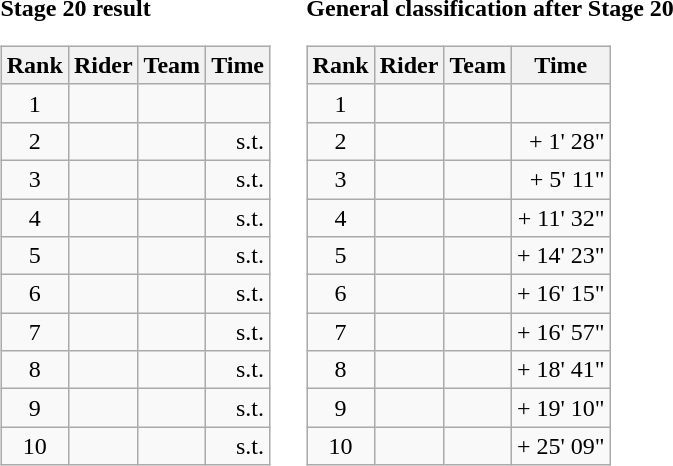<table>
<tr>
<td><strong>Stage 20 result</strong><br><table class="wikitable">
<tr>
<th scope="col">Rank</th>
<th scope="col">Rider</th>
<th scope="col">Team</th>
<th scope="col">Time</th>
</tr>
<tr>
<td style="text-align:center;">1</td>
<td></td>
<td></td>
<td style="text-align:right;"></td>
</tr>
<tr>
<td style="text-align:center;">2</td>
<td></td>
<td></td>
<td style="text-align:right;">s.t.</td>
</tr>
<tr>
<td style="text-align:center;">3</td>
<td></td>
<td></td>
<td style="text-align:right;">s.t.</td>
</tr>
<tr>
<td style="text-align:center;">4</td>
<td></td>
<td></td>
<td style="text-align:right;">s.t.</td>
</tr>
<tr>
<td style="text-align:center;">5</td>
<td></td>
<td></td>
<td style="text-align:right;">s.t.</td>
</tr>
<tr>
<td style="text-align:center;">6</td>
<td></td>
<td></td>
<td style="text-align:right;">s.t.</td>
</tr>
<tr>
<td style="text-align:center;">7</td>
<td></td>
<td></td>
<td style="text-align:right;">s.t.</td>
</tr>
<tr>
<td style="text-align:center;">8</td>
<td></td>
<td></td>
<td style="text-align:right;">s.t.</td>
</tr>
<tr>
<td style="text-align:center;">9</td>
<td></td>
<td></td>
<td style="text-align:right;">s.t.</td>
</tr>
<tr>
<td style="text-align:center;">10</td>
<td></td>
<td></td>
<td style="text-align:right;">s.t.</td>
</tr>
</table>
</td>
<td></td>
<td><strong>General classification after Stage 20</strong><br><table class="wikitable">
<tr>
<th scope="col">Rank</th>
<th scope="col">Rider</th>
<th scope="col">Team</th>
<th scope="col">Time</th>
</tr>
<tr>
<td style="text-align:center;">1</td>
<td></td>
<td></td>
<td style="text-align:right;"></td>
</tr>
<tr>
<td style="text-align:center;">2</td>
<td></td>
<td></td>
<td style="text-align:right;">+ 1' 28"</td>
</tr>
<tr>
<td style="text-align:center;">3</td>
<td></td>
<td></td>
<td style="text-align:right;">+ 5' 11"</td>
</tr>
<tr>
<td style="text-align:center;">4</td>
<td></td>
<td></td>
<td style="text-align:right;">+ 11' 32"</td>
</tr>
<tr>
<td style="text-align:center;">5</td>
<td></td>
<td></td>
<td style="text-align:right;">+ 14' 23"</td>
</tr>
<tr>
<td style="text-align:center;">6</td>
<td></td>
<td></td>
<td style="text-align:right;">+ 16' 15"</td>
</tr>
<tr>
<td style="text-align:center;">7</td>
<td></td>
<td></td>
<td style="text-align:right;">+ 16' 57"</td>
</tr>
<tr>
<td style="text-align:center;">8</td>
<td></td>
<td></td>
<td style="text-align:right;">+ 18' 41"</td>
</tr>
<tr>
<td style="text-align:center;">9</td>
<td></td>
<td></td>
<td style="text-align:right;">+ 19' 10"</td>
</tr>
<tr>
<td style="text-align:center;">10</td>
<td></td>
<td></td>
<td style="text-align:right;">+ 25' 09"</td>
</tr>
</table>
</td>
</tr>
</table>
